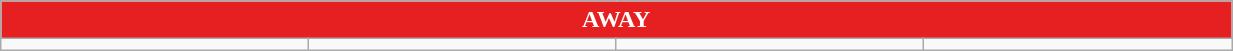<table class="wikitable collapsible collapsed" style="width:65%">
<tr>
<th colspan=5 ! style="color:white; background:#E62020">AWAY</th>
</tr>
<tr>
<td></td>
<td></td>
<td></td>
<td></td>
</tr>
</table>
